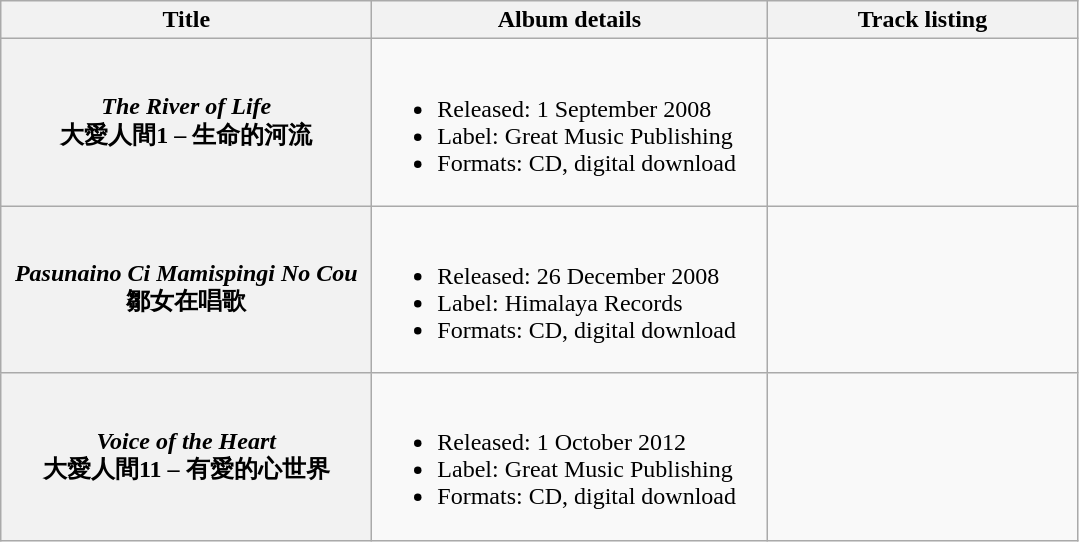<table class="wikitable plainrowheaders" style="text-align:center;">
<tr>
<th style="width:15em;">Title</th>
<th style="width:16em;">Album details</th>
<th style="width:200px;">Track listing</th>
</tr>
<tr>
<th scope="row"><em>The River of Life </em><br>大愛人間1 – 生命的河流</th>
<td align="left"><br><ul><li>Released: 1 September 2008</li><li>Label:  Great Music Publishing</li><li>Formats: CD, digital download</li></ul></td>
<td align="center"></td>
</tr>
<tr>
<th scope="row"><em>Pasunaino Ci Mamispingi No Cou</em><br>鄒女在唱歌</th>
<td align="left"><br><ul><li>Released: 26 December 2008</li><li>Label: Himalaya Records</li><li>Formats: CD, digital download</li></ul></td>
<td align="center"></td>
</tr>
<tr>
<th scope="row"><em>Voice of the Heart</em><br>大愛人間11 – 有愛的心世界</th>
<td align="left"><br><ul><li>Released: 1 October 2012</li><li>Label: Great Music Publishing</li><li>Formats: CD, digital download</li></ul></td>
<td align="center"></td>
</tr>
</table>
